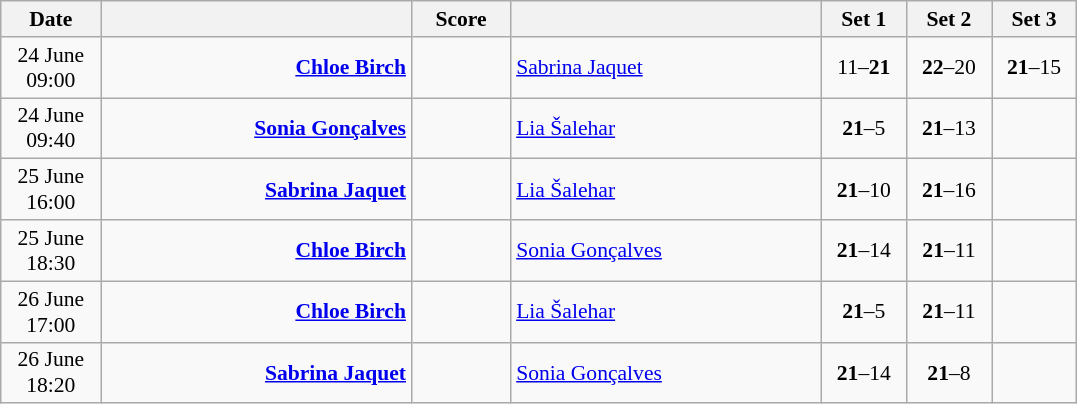<table class="wikitable" style="text-align: center; font-size:90% ">
<tr>
<th width="60">Date</th>
<th align="right" width="200"></th>
<th width="60">Score</th>
<th align="left" width="200"></th>
<th width="50">Set 1</th>
<th width="50">Set 2</th>
<th width="50">Set 3</th>
</tr>
<tr>
<td>24 June<br>09:00</td>
<td align="right"><strong><a href='#'>Chloe Birch</a> </strong></td>
<td align="center"></td>
<td align="left"> <a href='#'>Sabrina Jaquet</a></td>
<td>11–<strong>21</strong></td>
<td><strong>22</strong>–20</td>
<td><strong>21</strong>–15</td>
</tr>
<tr>
<td>24 June<br>09:40</td>
<td align="right"><strong><a href='#'>Sonia Gonçalves</a> </strong></td>
<td align="center"></td>
<td align="left"> <a href='#'>Lia Šalehar</a></td>
<td><strong>21</strong>–5</td>
<td><strong>21</strong>–13</td>
<td></td>
</tr>
<tr>
<td>25 June<br>16:00</td>
<td align="right"><strong><a href='#'>Sabrina Jaquet</a> </strong></td>
<td align="center"></td>
<td align="left"> <a href='#'>Lia Šalehar</a></td>
<td><strong>21</strong>–10</td>
<td><strong>21</strong>–16</td>
<td></td>
</tr>
<tr>
<td>25 June<br>18:30</td>
<td align="right"><strong><a href='#'>Chloe Birch</a>  </strong></td>
<td align="center"></td>
<td align="left"> <a href='#'>Sonia Gonçalves</a></td>
<td><strong>21</strong>–14</td>
<td><strong>21</strong>–11</td>
<td></td>
</tr>
<tr>
<td>26 June<br>17:00</td>
<td align="right"><strong><a href='#'>Chloe Birch</a> </strong></td>
<td align="center"></td>
<td align="left"> <a href='#'>Lia Šalehar</a></td>
<td><strong>21</strong>–5</td>
<td><strong>21</strong>–11</td>
<td></td>
</tr>
<tr>
<td>26 June<br>18:20</td>
<td align="right"><strong><a href='#'>Sabrina Jaquet</a> </strong></td>
<td align="center"></td>
<td align="left"> <a href='#'>Sonia Gonçalves</a></td>
<td><strong>21</strong>–14</td>
<td><strong>21</strong>–8</td>
<td></td>
</tr>
</table>
